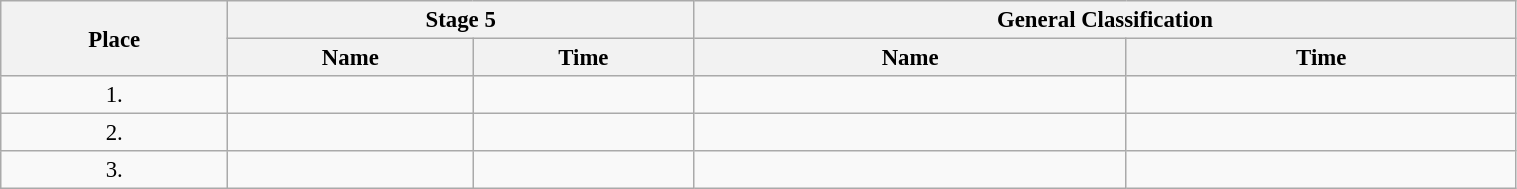<table class=wikitable style="font-size:95%" width="80%">
<tr>
<th rowspan="2">Place</th>
<th colspan="2">Stage 5</th>
<th colspan="2">General Classification</th>
</tr>
<tr>
<th>Name</th>
<th>Time</th>
<th>Name</th>
<th>Time</th>
</tr>
<tr>
<td align="center">1.</td>
<td></td>
<td></td>
<td></td>
<td></td>
</tr>
<tr>
<td align="center">2.</td>
<td></td>
<td></td>
<td></td>
<td></td>
</tr>
<tr>
<td align="center">3.</td>
<td></td>
<td></td>
<td></td>
<td></td>
</tr>
</table>
